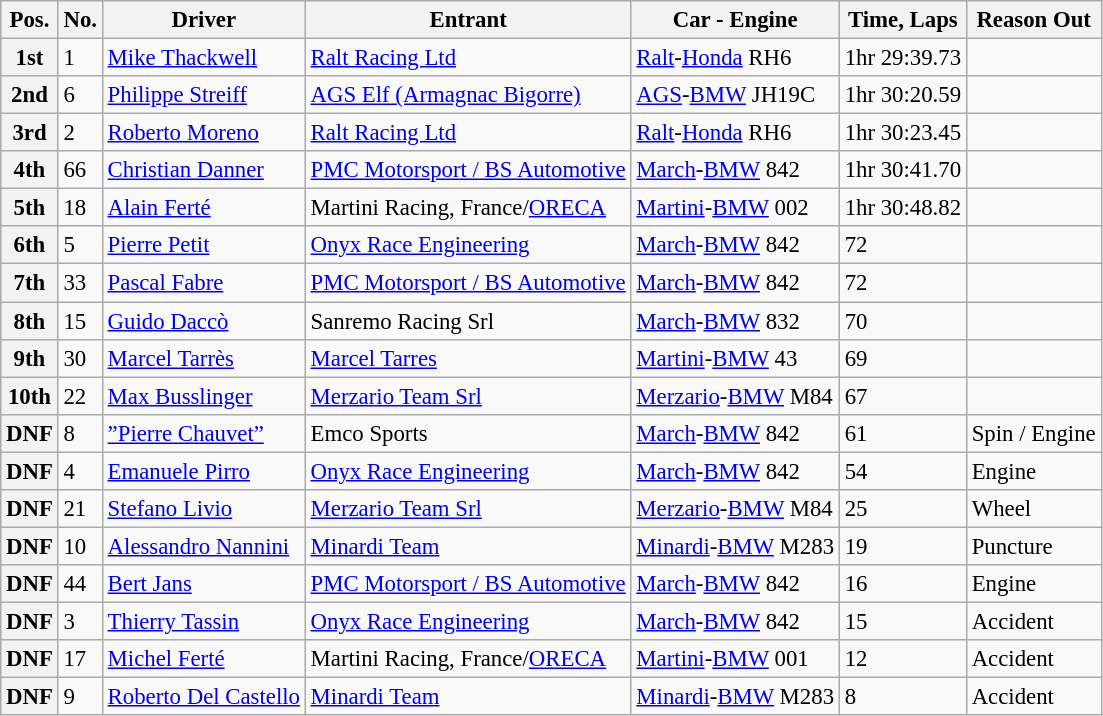<table class="wikitable" style="font-size: 95%">
<tr>
<th>Pos.</th>
<th>No.</th>
<th>Driver</th>
<th>Entrant</th>
<th>Car - Engine</th>
<th>Time, Laps</th>
<th>Reason Out</th>
</tr>
<tr>
<th>1st</th>
<td>1</td>
<td> <a href='#'>Mike Thackwell</a></td>
<td><a href='#'>Ralt Racing Ltd</a></td>
<td><a href='#'>Ralt</a>-<a href='#'>Honda</a> RH6</td>
<td>1hr 29:39.73</td>
<td></td>
</tr>
<tr>
<th>2nd</th>
<td>6</td>
<td> <a href='#'>Philippe Streiff</a></td>
<td><a href='#'>AGS Elf (Armagnac Bigorre)</a></td>
<td><a href='#'>AGS</a>-<a href='#'>BMW</a> JH19C</td>
<td>1hr 30:20.59</td>
<td></td>
</tr>
<tr>
<th>3rd</th>
<td>2</td>
<td> <a href='#'>Roberto Moreno</a></td>
<td><a href='#'>Ralt Racing Ltd</a></td>
<td><a href='#'>Ralt</a>-<a href='#'>Honda</a> RH6</td>
<td>1hr 30:23.45</td>
<td></td>
</tr>
<tr>
<th>4th</th>
<td>66</td>
<td> <a href='#'>Christian Danner</a></td>
<td><a href='#'>PMC Motorsport / BS Automotive</a></td>
<td><a href='#'>March</a>-<a href='#'>BMW</a> 842</td>
<td>1hr 30:41.70</td>
<td></td>
</tr>
<tr>
<th>5th</th>
<td>18</td>
<td> <a href='#'>Alain Ferté</a></td>
<td>Martini Racing, France/<a href='#'>ORECA</a></td>
<td><a href='#'>Martini</a>-<a href='#'>BMW</a> 002</td>
<td>1hr 30:48.82</td>
<td></td>
</tr>
<tr>
<th>6th</th>
<td>5</td>
<td> <a href='#'>Pierre Petit</a></td>
<td><a href='#'>Onyx Race Engineering</a></td>
<td><a href='#'>March</a>-<a href='#'>BMW</a> 842</td>
<td>72</td>
<td></td>
</tr>
<tr>
<th>7th</th>
<td>33</td>
<td> <a href='#'>Pascal Fabre</a></td>
<td><a href='#'>PMC Motorsport / BS Automotive</a></td>
<td><a href='#'>March</a>-<a href='#'>BMW</a> 842</td>
<td>72</td>
<td></td>
</tr>
<tr>
<th>8th</th>
<td>15</td>
<td> <a href='#'>Guido Daccò</a></td>
<td>Sanremo Racing Srl</td>
<td><a href='#'>March</a>-<a href='#'>BMW</a> 832</td>
<td>70</td>
<td></td>
</tr>
<tr>
<th>9th</th>
<td>30</td>
<td> <a href='#'>Marcel Tarrès</a></td>
<td><a href='#'>Marcel Tarres</a></td>
<td><a href='#'>Martini</a>-<a href='#'>BMW</a> 43</td>
<td>69</td>
<td></td>
</tr>
<tr>
<th>10th</th>
<td>22</td>
<td> <a href='#'>Max Busslinger</a></td>
<td><a href='#'>Merzario Team Srl</a></td>
<td><a href='#'>Merzario</a>-<a href='#'>BMW</a> M84</td>
<td>67</td>
<td></td>
</tr>
<tr>
<th>DNF</th>
<td>8</td>
<td> <a href='#'>”Pierre Chauvet”</a></td>
<td>Emco Sports</td>
<td><a href='#'>March</a>-<a href='#'>BMW</a> 842</td>
<td>61</td>
<td>Spin / Engine</td>
</tr>
<tr>
<th>DNF</th>
<td>4</td>
<td> <a href='#'>Emanuele Pirro</a></td>
<td><a href='#'>Onyx Race Engineering</a></td>
<td><a href='#'>March</a>-<a href='#'>BMW</a> 842</td>
<td>54</td>
<td>Engine</td>
</tr>
<tr>
<th>DNF</th>
<td>21</td>
<td> <a href='#'>Stefano Livio</a></td>
<td><a href='#'>Merzario Team Srl</a></td>
<td><a href='#'>Merzario</a>-<a href='#'>BMW</a> M84</td>
<td>25</td>
<td>Wheel</td>
</tr>
<tr>
<th>DNF</th>
<td>10</td>
<td> <a href='#'>Alessandro Nannini</a></td>
<td><a href='#'>Minardi Team</a></td>
<td><a href='#'>Minardi</a>-<a href='#'>BMW</a> M283</td>
<td>19</td>
<td>Puncture</td>
</tr>
<tr>
<th>DNF</th>
<td>44</td>
<td> <a href='#'>Bert Jans</a></td>
<td><a href='#'>PMC Motorsport / BS Automotive</a></td>
<td><a href='#'>March</a>-<a href='#'>BMW</a> 842</td>
<td>16</td>
<td>Engine</td>
</tr>
<tr>
<th>DNF</th>
<td>3</td>
<td> <a href='#'>Thierry Tassin</a></td>
<td><a href='#'>Onyx Race Engineering</a></td>
<td><a href='#'>March</a>-<a href='#'>BMW</a> 842</td>
<td>15</td>
<td>Accident</td>
</tr>
<tr>
<th>DNF</th>
<td>17</td>
<td> <a href='#'>Michel Ferté</a></td>
<td>Martini Racing, France/<a href='#'>ORECA</a></td>
<td><a href='#'>Martini</a>-<a href='#'>BMW</a> 001</td>
<td>12</td>
<td>Accident</td>
</tr>
<tr>
<th>DNF</th>
<td>9</td>
<td> <a href='#'>Roberto Del Castello</a></td>
<td><a href='#'>Minardi Team</a></td>
<td><a href='#'>Minardi</a>-<a href='#'>BMW</a> M283</td>
<td>8</td>
<td>Accident</td>
</tr>
</table>
